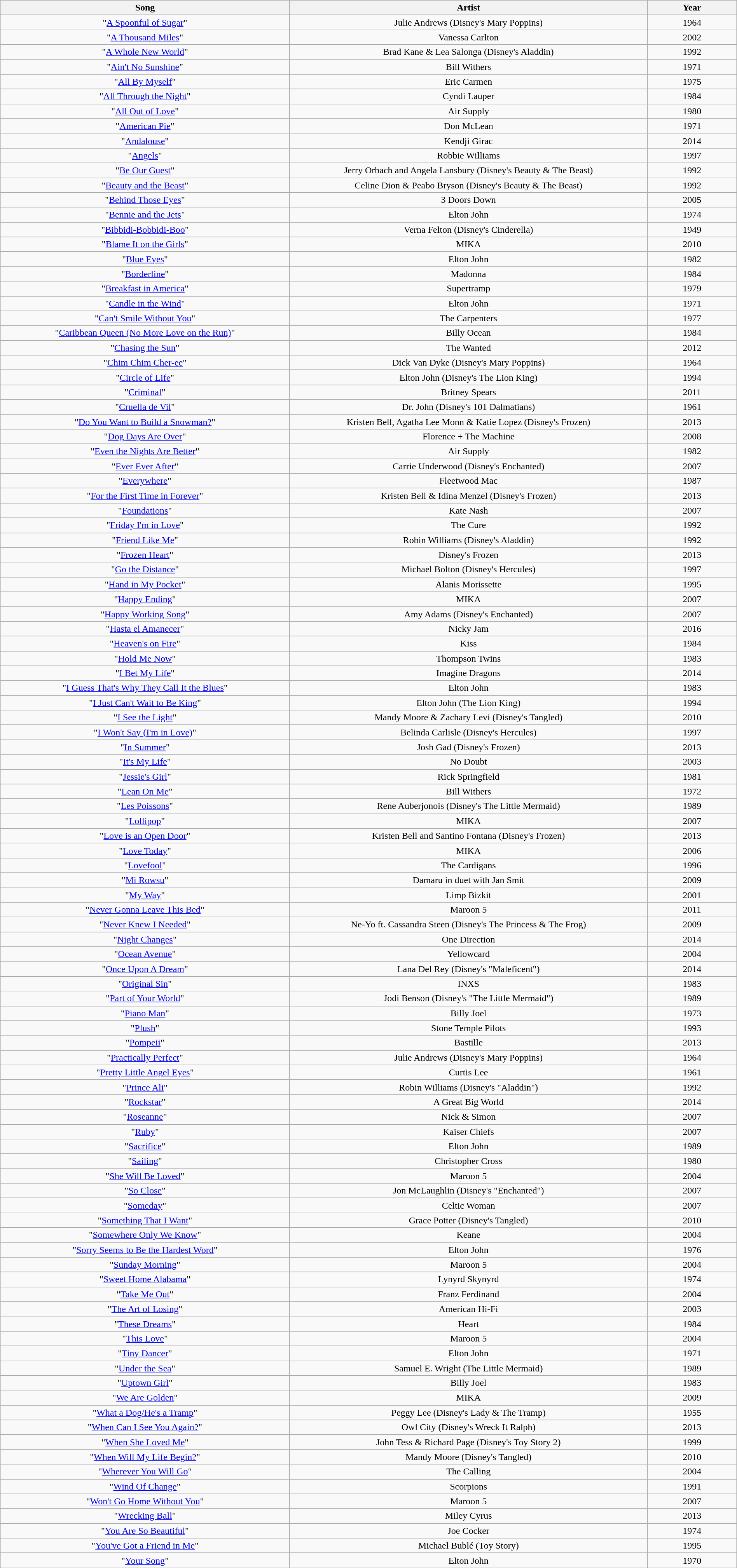<table class="wikitable sortable" style="text-align:center; width:100%;">
<tr>
<th scope="col" style="width:120px;">Song</th>
<th scope="col" style="width:150px;">Artist</th>
<th scope="col" style="width:30px;">Year</th>
</tr>
<tr>
<td>"<a href='#'>A Spoonful of Sugar</a>"</td>
<td>Julie Andrews (Disney's Mary Poppins)</td>
<td>1964</td>
</tr>
<tr>
<td>"<a href='#'>A Thousand Miles</a>"</td>
<td>Vanessa Carlton</td>
<td>2002</td>
</tr>
<tr>
<td>"<a href='#'>A Whole New World</a>"</td>
<td>Brad Kane & Lea Salonga (Disney's Aladdin)</td>
<td>1992</td>
</tr>
<tr>
<td>"<a href='#'>Ain't No Sunshine</a>"</td>
<td>Bill Withers</td>
<td>1971</td>
</tr>
<tr>
<td>"<a href='#'>All By Myself</a>"</td>
<td>Eric Carmen</td>
<td>1975</td>
</tr>
<tr>
<td>"<a href='#'>All Through the Night</a>"</td>
<td>Cyndi Lauper</td>
<td>1984</td>
</tr>
<tr>
<td>"<a href='#'>All Out of Love</a>"</td>
<td>Air Supply</td>
<td>1980</td>
</tr>
<tr>
<td>"<a href='#'>American Pie</a>"</td>
<td>Don McLean</td>
<td>1971</td>
</tr>
<tr>
<td>"<a href='#'>Andalouse</a>"</td>
<td>Kendji Girac</td>
<td>2014</td>
</tr>
<tr>
<td>"<a href='#'>Angels</a>"</td>
<td>Robbie Williams</td>
<td>1997</td>
</tr>
<tr>
<td>"<a href='#'>Be Our Guest</a>"</td>
<td>Jerry Orbach and Angela Lansbury (Disney's Beauty & The Beast)</td>
<td>1992</td>
</tr>
<tr>
<td>"<a href='#'>Beauty and the Beast</a>"</td>
<td>Celine Dion & Peabo Bryson (Disney's Beauty & The Beast)</td>
<td>1992</td>
</tr>
<tr>
<td>"<a href='#'>Behind Those Eyes</a>"</td>
<td>3 Doors Down</td>
<td>2005</td>
</tr>
<tr>
<td>"<a href='#'>Bennie and the Jets</a>"</td>
<td>Elton John</td>
<td>1974</td>
</tr>
<tr>
<td>"<a href='#'>Bibbidi-Bobbidi-Boo</a>"</td>
<td>Verna Felton (Disney's Cinderella)</td>
<td>1949</td>
</tr>
<tr>
<td>"<a href='#'>Blame It on the Girls</a>"</td>
<td>MIKA</td>
<td>2010</td>
</tr>
<tr>
<td>"<a href='#'>Blue Eyes</a>"</td>
<td>Elton John</td>
<td>1982</td>
</tr>
<tr>
<td>"<a href='#'>Borderline</a>"</td>
<td>Madonna</td>
<td>1984</td>
</tr>
<tr>
<td>"<a href='#'>Breakfast in America</a>"</td>
<td>Supertramp</td>
<td>1979</td>
</tr>
<tr>
<td>"<a href='#'>Candle in the Wind</a>"</td>
<td>Elton John</td>
<td>1971</td>
</tr>
<tr>
<td>"<a href='#'>Can't Smile Without You</a>"</td>
<td>The Carpenters</td>
<td>1977</td>
</tr>
<tr>
<td>"<a href='#'>Caribbean Queen (No More Love on the Run)</a>"</td>
<td>Billy Ocean</td>
<td>1984</td>
</tr>
<tr>
<td>"<a href='#'>Chasing the Sun</a>"</td>
<td>The Wanted</td>
<td>2012</td>
</tr>
<tr>
<td>"<a href='#'>Chim Chim Cher-ee</a>"</td>
<td>Dick Van Dyke (Disney's Mary Poppins)</td>
<td>1964</td>
</tr>
<tr>
<td>"<a href='#'>Circle of Life</a>"</td>
<td>Elton John (Disney's The Lion King)</td>
<td>1994</td>
</tr>
<tr>
<td>"<a href='#'>Criminal</a>"</td>
<td>Britney Spears</td>
<td>2011</td>
</tr>
<tr>
<td>"<a href='#'>Cruella de Vil</a>"</td>
<td>Dr. John (Disney's 101 Dalmatians)</td>
<td>1961</td>
</tr>
<tr>
<td>"<a href='#'>Do You Want to Build a Snowman?</a>"</td>
<td>Kristen Bell, Agatha Lee Monn & Katie Lopez (Disney's Frozen)</td>
<td>2013</td>
</tr>
<tr>
<td>"<a href='#'>Dog Days Are Over</a>"</td>
<td>Florence + The Machine</td>
<td>2008</td>
</tr>
<tr>
<td>"<a href='#'>Even the Nights Are Better</a>"</td>
<td>Air Supply</td>
<td>1982</td>
</tr>
<tr>
<td>"<a href='#'>Ever Ever After</a>"</td>
<td>Carrie Underwood (Disney's Enchanted)</td>
<td>2007</td>
</tr>
<tr>
<td>"<a href='#'>Everywhere</a>"</td>
<td>Fleetwood Mac</td>
<td>1987</td>
</tr>
<tr>
<td>"<a href='#'>For the First Time in Forever</a>"</td>
<td>Kristen Bell & Idina Menzel (Disney's Frozen)</td>
<td>2013</td>
</tr>
<tr>
<td>"<a href='#'>Foundations</a>"</td>
<td>Kate Nash</td>
<td>2007</td>
</tr>
<tr>
<td>"<a href='#'>Friday I'm in Love</a>"</td>
<td>The Cure</td>
<td>1992</td>
</tr>
<tr>
<td>"<a href='#'>Friend Like Me</a>"</td>
<td>Robin Williams (Disney's Aladdin)</td>
<td>1992</td>
</tr>
<tr>
<td>"<a href='#'>Frozen Heart</a>"</td>
<td>Disney's Frozen</td>
<td>2013</td>
</tr>
<tr>
<td>"<a href='#'>Go the Distance</a>"</td>
<td>Michael Bolton (Disney's Hercules)</td>
<td>1997</td>
</tr>
<tr>
<td>"<a href='#'>Hand in My Pocket</a>"</td>
<td>Alanis Morissette</td>
<td>1995</td>
</tr>
<tr>
<td>"<a href='#'>Happy Ending</a>"</td>
<td>MIKA</td>
<td>2007</td>
</tr>
<tr>
<td>"<a href='#'>Happy Working Song</a>"</td>
<td>Amy Adams (Disney's Enchanted)</td>
<td>2007</td>
</tr>
<tr>
<td>"<a href='#'>Hasta el Amanecer</a>"</td>
<td>Nicky Jam</td>
<td>2016</td>
</tr>
<tr>
<td>"<a href='#'>Heaven's on Fire</a>"</td>
<td>Kiss</td>
<td>1984</td>
</tr>
<tr>
<td>"<a href='#'>Hold Me Now</a>"</td>
<td>Thompson Twins</td>
<td>1983</td>
</tr>
<tr>
<td>"<a href='#'>I Bet My Life</a>"</td>
<td>Imagine Dragons</td>
<td>2014</td>
</tr>
<tr>
<td>"<a href='#'>I Guess That's Why They Call It the Blues</a>"</td>
<td>Elton John</td>
<td>1983</td>
</tr>
<tr>
<td>"<a href='#'>I Just Can't Wait to Be King</a>"</td>
<td>Elton John (The Lion King)</td>
<td>1994</td>
</tr>
<tr>
<td>"<a href='#'>I See the Light</a>"</td>
<td>Mandy Moore & Zachary Levi (Disney's Tangled)</td>
<td>2010</td>
</tr>
<tr>
<td>"<a href='#'>I Won't Say (I'm in Love)</a>"</td>
<td>Belinda Carlisle (Disney's Hercules)</td>
<td>1997</td>
</tr>
<tr>
<td>"<a href='#'>In Summer</a>"</td>
<td>Josh Gad (Disney's Frozen)</td>
<td>2013</td>
</tr>
<tr>
<td>"<a href='#'>It's My Life</a>"</td>
<td>No Doubt</td>
<td>2003</td>
</tr>
<tr>
<td>"<a href='#'>Jessie's Girl</a>"</td>
<td>Rick Springfield</td>
<td>1981</td>
</tr>
<tr>
<td>"<a href='#'>Lean On Me</a>"</td>
<td>Bill Withers</td>
<td>1972</td>
</tr>
<tr>
<td>"<a href='#'>Les Poissons</a>"</td>
<td>Rene Auberjonois (Disney's The Little Mermaid)</td>
<td>1989</td>
</tr>
<tr>
<td>"<a href='#'>Lollipop</a>"</td>
<td>MIKA</td>
<td>2007</td>
</tr>
<tr>
<td>"<a href='#'>Love is an Open Door</a>"</td>
<td>Kristen Bell and Santino Fontana (Disney's Frozen)</td>
<td>2013</td>
</tr>
<tr>
<td>"<a href='#'>Love Today</a>"</td>
<td>MIKA</td>
<td>2006</td>
</tr>
<tr>
<td>"<a href='#'>Lovefool</a>"</td>
<td>The Cardigans</td>
<td>1996</td>
</tr>
<tr>
<td>"<a href='#'>Mi Rowsu</a>"</td>
<td>Damaru in duet with Jan Smit</td>
<td>2009</td>
</tr>
<tr>
<td>"<a href='#'>My Way</a>"</td>
<td>Limp Bizkit</td>
<td>2001</td>
</tr>
<tr>
<td>"<a href='#'>Never Gonna Leave This Bed</a>"</td>
<td>Maroon 5</td>
<td>2011</td>
</tr>
<tr>
<td>"<a href='#'>Never Knew I Needed</a>"</td>
<td>Ne-Yo ft. Cassandra Steen (Disney's The Princess & The Frog)</td>
<td>2009</td>
</tr>
<tr>
<td>"<a href='#'>Night Changes</a>"</td>
<td>One Direction</td>
<td>2014</td>
</tr>
<tr>
<td>"<a href='#'>Ocean Avenue</a>"</td>
<td>Yellowcard</td>
<td>2004</td>
</tr>
<tr>
<td>"<a href='#'>Once Upon A Dream</a>"</td>
<td>Lana Del Rey (Disney's "Maleficent")</td>
<td>2014</td>
</tr>
<tr>
<td>"<a href='#'>Original Sin</a>"</td>
<td>INXS</td>
<td>1983</td>
</tr>
<tr>
<td>"<a href='#'>Part of Your World</a>"</td>
<td>Jodi Benson (Disney's "The Little Mermaid")</td>
<td>1989</td>
</tr>
<tr>
<td>"<a href='#'>Piano Man</a>"</td>
<td>Billy Joel</td>
<td>1973</td>
</tr>
<tr>
<td>"<a href='#'>Plush</a>"</td>
<td>Stone Temple Pilots</td>
<td>1993</td>
</tr>
<tr>
<td>"<a href='#'>Pompeii</a>"</td>
<td>Bastille</td>
<td>2013</td>
</tr>
<tr>
<td>"<a href='#'>Practically Perfect</a>"</td>
<td>Julie Andrews (Disney's Mary Poppins)</td>
<td>1964</td>
</tr>
<tr>
<td>"<a href='#'>Pretty Little Angel Eyes</a>"</td>
<td>Curtis Lee</td>
<td>1961</td>
</tr>
<tr>
<td>"<a href='#'>Prince Ali</a>"</td>
<td>Robin Williams (Disney's "Aladdin")</td>
<td>1992</td>
</tr>
<tr>
<td>"<a href='#'>Rockstar</a>"</td>
<td>A Great Big World</td>
<td>2014</td>
</tr>
<tr>
<td>"<a href='#'>Roseanne</a>"</td>
<td>Nick & Simon</td>
<td>2007</td>
</tr>
<tr>
<td>"<a href='#'>Ruby</a>"</td>
<td>Kaiser Chiefs</td>
<td>2007</td>
</tr>
<tr>
<td>"<a href='#'>Sacrifice</a>"</td>
<td>Elton John</td>
<td>1989</td>
</tr>
<tr>
<td>"<a href='#'>Sailing</a>"</td>
<td>Christopher Cross</td>
<td>1980</td>
</tr>
<tr>
<td>"<a href='#'>She Will Be Loved</a>"</td>
<td>Maroon 5</td>
<td>2004</td>
</tr>
<tr>
<td>"<a href='#'>So Close</a>"</td>
<td>Jon McLaughlin (Disney's "Enchanted")</td>
<td>2007</td>
</tr>
<tr>
<td>"<a href='#'>Someday</a>"</td>
<td>Celtic Woman</td>
<td>2007</td>
</tr>
<tr>
<td>"<a href='#'>Something That I Want</a>"</td>
<td>Grace Potter (Disney's Tangled)</td>
<td>2010</td>
</tr>
<tr>
<td>"<a href='#'>Somewhere Only We Know</a>"</td>
<td>Keane</td>
<td>2004</td>
</tr>
<tr>
<td>"<a href='#'>Sorry Seems to Be the Hardest Word</a>"</td>
<td>Elton John</td>
<td>1976</td>
</tr>
<tr>
<td>"<a href='#'>Sunday Morning</a>"</td>
<td>Maroon 5</td>
<td>2004</td>
</tr>
<tr>
<td>"<a href='#'>Sweet Home Alabama</a>"</td>
<td>Lynyrd Skynyrd</td>
<td>1974</td>
</tr>
<tr>
<td>"<a href='#'>Take Me Out</a>"</td>
<td>Franz Ferdinand</td>
<td>2004</td>
</tr>
<tr>
<td>"<a href='#'>The Art of Losing</a>"</td>
<td>American Hi-Fi</td>
<td>2003</td>
</tr>
<tr>
<td>"<a href='#'>These Dreams</a>"</td>
<td>Heart</td>
<td>1984</td>
</tr>
<tr>
<td>"<a href='#'>This Love</a>"</td>
<td>Maroon 5</td>
<td>2004</td>
</tr>
<tr>
<td>"<a href='#'>Tiny Dancer</a>"</td>
<td>Elton John</td>
<td>1971</td>
</tr>
<tr>
<td>"<a href='#'>Under the Sea</a>"</td>
<td>Samuel E. Wright (The Little Mermaid)</td>
<td>1989</td>
</tr>
<tr>
<td>"<a href='#'>Uptown Girl</a>"</td>
<td>Billy Joel</td>
<td>1983</td>
</tr>
<tr>
<td>"<a href='#'>We Are Golden</a>"</td>
<td>MIKA</td>
<td>2009</td>
</tr>
<tr>
<td>"<a href='#'>What a Dog/He's a Tramp</a>"</td>
<td>Peggy Lee (Disney's Lady & The Tramp)</td>
<td>1955</td>
</tr>
<tr>
<td>"<a href='#'>When Can I See You Again?</a>"</td>
<td>Owl City (Disney's Wreck It Ralph)</td>
<td>2013</td>
</tr>
<tr>
<td>"<a href='#'>When She Loved Me</a>"</td>
<td>John Tess & Richard Page (Disney's Toy Story 2)</td>
<td>1999</td>
</tr>
<tr>
<td>"<a href='#'>When Will My Life Begin?</a>"</td>
<td>Mandy Moore (Disney's Tangled)</td>
<td>2010</td>
</tr>
<tr>
<td>"<a href='#'>Wherever You Will Go</a>"</td>
<td>The Calling</td>
<td>2004</td>
</tr>
<tr>
<td>"<a href='#'>Wind Of Change</a>"</td>
<td>Scorpions</td>
<td>1991</td>
</tr>
<tr>
<td>"<a href='#'>Won't Go Home Without You</a>"</td>
<td>Maroon 5</td>
<td>2007</td>
</tr>
<tr>
<td>"<a href='#'>Wrecking Ball</a>"</td>
<td>Miley Cyrus</td>
<td>2013</td>
</tr>
<tr>
<td>"<a href='#'>You Are So Beautiful</a>"</td>
<td>Joe Cocker</td>
<td>1974</td>
</tr>
<tr>
<td>"<a href='#'>You've Got a Friend in Me</a>"</td>
<td>Michael Bublé (Toy Story)</td>
<td>1995</td>
</tr>
<tr>
<td>"<a href='#'>Your Song</a>"</td>
<td>Elton John</td>
<td>1970</td>
</tr>
</table>
